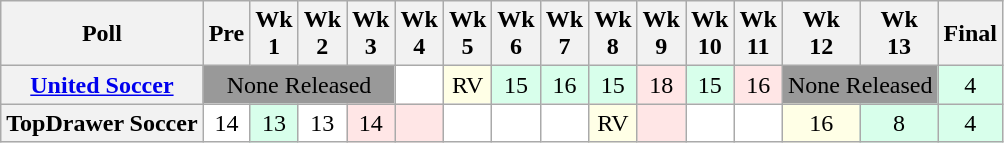<table class="wikitable" style="white-space:nowrap;text-align:center;">
<tr>
<th>Poll</th>
<th>Pre</th>
<th>Wk<br>1</th>
<th>Wk<br>2</th>
<th>Wk<br>3</th>
<th>Wk<br>4</th>
<th>Wk<br>5</th>
<th>Wk<br>6</th>
<th>Wk<br>7</th>
<th>Wk<br>8</th>
<th>Wk<br>9</th>
<th>Wk<br>10</th>
<th>Wk<br>11</th>
<th>Wk<br>12</th>
<th>Wk<br>13</th>
<th>Final<br></th>
</tr>
<tr>
<th><a href='#'>United Soccer</a></th>
<td colspan=4 style="background:#999;">None Released</td>
<td style="background:#FFFFFF;"></td>
<td style="background:#FFFFE6;">RV</td>
<td style="background:#D8FFEB;">15</td>
<td style="background:#D8FFEB;">16</td>
<td style="background:#D8FFEB;">15</td>
<td style="background:#FFE6E6;">18</td>
<td style="background:#D8FFEB;">15</td>
<td style="background:#FFE6E6;">16</td>
<td colspan=2 style="background:#999;">None Released</td>
<td style="background:#D8FFEB;">4</td>
</tr>
<tr>
<th>TopDrawer Soccer </th>
<td style="background:#FFFFFF;">14</td>
<td style="background:#D8FFEB;">13</td>
<td style="background:#FFFFFF;">13</td>
<td style="background:#FFE6E6;">14</td>
<td style="background:#FFE6E6;"></td>
<td style="background:#FFFFFF;"></td>
<td style="background:#FFFFFF;"></td>
<td style="background:#FFFFFF;"></td>
<td style="background:#FFFFE6;">RV</td>
<td style="background:#FFE6E6;"></td>
<td style="background:#FFFFFF;"></td>
<td style="background:#FFFFFF;"></td>
<td style="background:#FFFFE6;">16</td>
<td style="background:#D8FFEB;">8</td>
<td style="background:#D8FFEB;">4</td>
</tr>
</table>
